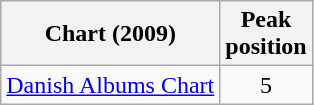<table class="wikitable sortable">
<tr>
<th>Chart (2009)</th>
<th>Peak<br>position</th>
</tr>
<tr>
<td><a href='#'>Danish Albums Chart</a></td>
<td style="text-align:center;">5</td>
</tr>
</table>
